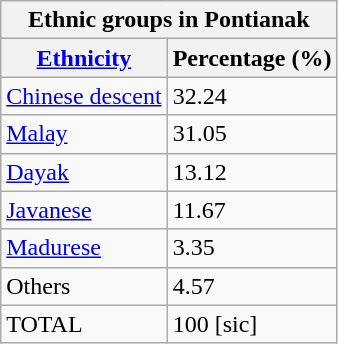<table class="wikitable">
<tr>
<th style="text-align:center;" colspan=3>Ethnic groups in Pontianak</th>
</tr>
<tr>
<th><a href='#'>Ethnicity</a></th>
<th>Percentage (%)</th>
</tr>
<tr>
<td><a href='#'>Chinese descent</a></td>
<td>32.24</td>
</tr>
<tr>
<td><a href='#'>Malay</a></td>
<td>31.05</td>
</tr>
<tr>
<td><a href='#'>Dayak</a></td>
<td>13.12</td>
</tr>
<tr>
<td><a href='#'>Javanese</a></td>
<td>11.67</td>
</tr>
<tr>
<td><a href='#'>Madurese</a></td>
<td>3.35</td>
</tr>
<tr>
<td>Others</td>
<td>4.57</td>
</tr>
<tr>
<td>TOTAL</td>
<td>100 [sic]</td>
</tr>
</table>
